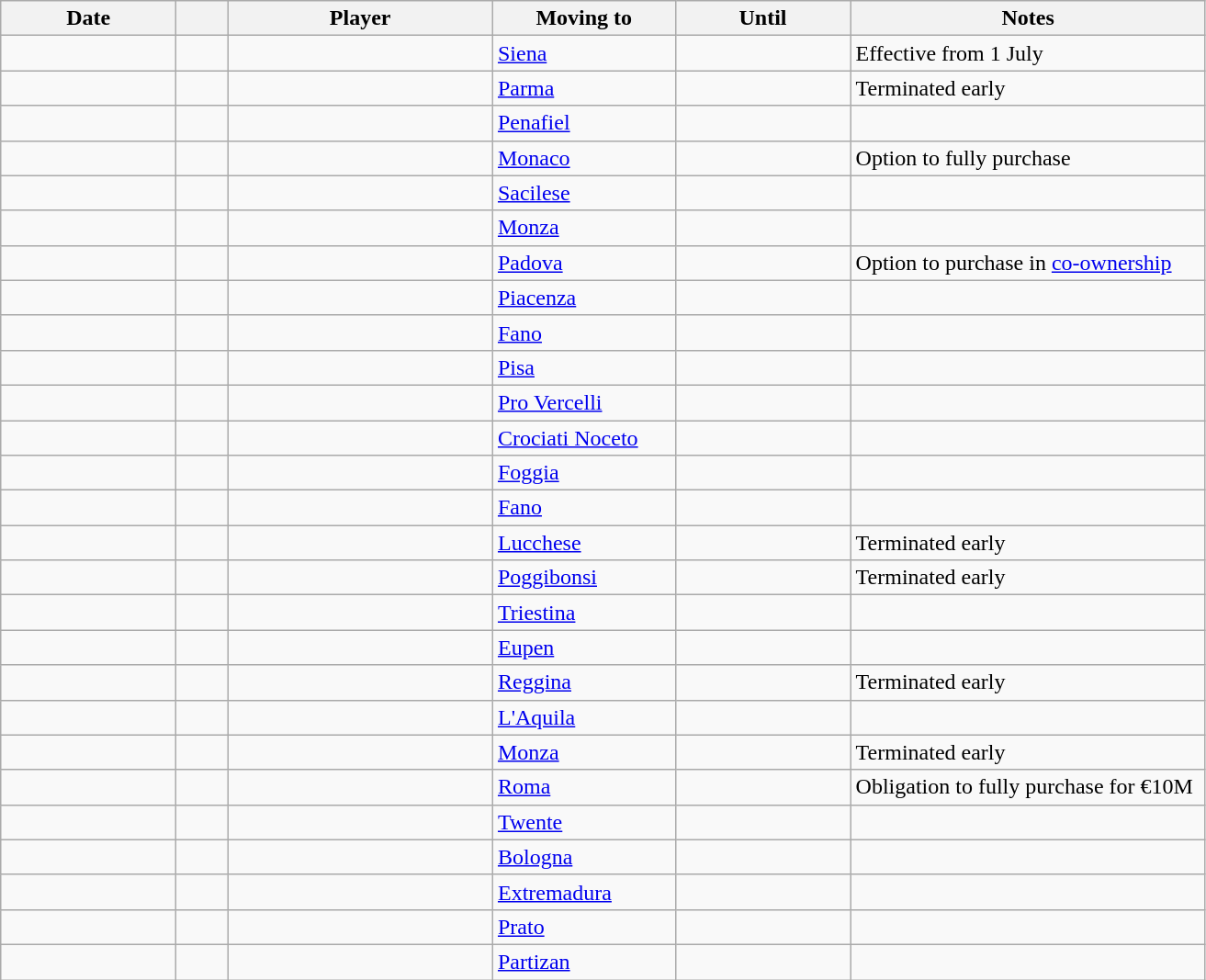<table class="wikitable sortable">
<tr>
<th style="width:120px;">Date</th>
<th style="width:30px;"></th>
<th style="width:185px;">Player</th>
<th style="width:125px;">Moving to</th>
<th style="width:120px;">Until</th>
<th style="width:250px;" class="unsortable">Notes</th>
</tr>
<tr>
<td></td>
<td align=center></td>
<td></td>
<td><a href='#'>Siena</a></td>
<td align=center></td>
<td>Effective from 1 July</td>
</tr>
<tr>
<td></td>
<td align=center></td>
<td></td>
<td><a href='#'>Parma</a></td>
<td align=center></td>
<td>Terminated early</td>
</tr>
<tr>
<td></td>
<td align=center></td>
<td></td>
<td><a href='#'>Penafiel</a></td>
<td align=center></td>
<td></td>
</tr>
<tr>
<td></td>
<td align=center></td>
<td></td>
<td><a href='#'>Monaco</a></td>
<td align=center></td>
<td>Option to fully purchase</td>
</tr>
<tr>
<td></td>
<td align=center></td>
<td></td>
<td><a href='#'>Sacilese</a></td>
<td align=center></td>
<td></td>
</tr>
<tr>
<td></td>
<td align=center></td>
<td></td>
<td><a href='#'>Monza</a></td>
<td align=center></td>
<td></td>
</tr>
<tr>
<td></td>
<td align=center></td>
<td></td>
<td><a href='#'>Padova</a></td>
<td align=center></td>
<td>Option to purchase in <a href='#'>co-ownership</a></td>
</tr>
<tr>
<td></td>
<td align=center></td>
<td></td>
<td><a href='#'>Piacenza</a></td>
<td align=center></td>
<td></td>
</tr>
<tr>
<td></td>
<td align=center></td>
<td></td>
<td><a href='#'>Fano</a></td>
<td align=center></td>
<td></td>
</tr>
<tr>
<td></td>
<td align=center></td>
<td></td>
<td><a href='#'>Pisa</a></td>
<td align=center></td>
<td></td>
</tr>
<tr>
<td></td>
<td align=center></td>
<td></td>
<td><a href='#'>Pro Vercelli</a></td>
<td align=center></td>
<td></td>
</tr>
<tr>
<td></td>
<td align=center></td>
<td></td>
<td><a href='#'>Crociati Noceto</a></td>
<td align=center></td>
<td></td>
</tr>
<tr>
<td></td>
<td align=center></td>
<td></td>
<td><a href='#'>Foggia</a></td>
<td align=center></td>
<td></td>
</tr>
<tr>
<td></td>
<td align=center></td>
<td></td>
<td><a href='#'>Fano</a></td>
<td align=center></td>
<td></td>
</tr>
<tr>
<td></td>
<td align=center></td>
<td></td>
<td><a href='#'>Lucchese</a></td>
<td align=center></td>
<td>Terminated early</td>
</tr>
<tr>
<td></td>
<td align=center></td>
<td></td>
<td><a href='#'>Poggibonsi</a></td>
<td align=center></td>
<td>Terminated early</td>
</tr>
<tr>
<td></td>
<td align=center></td>
<td></td>
<td><a href='#'>Triestina</a></td>
<td align=center></td>
<td></td>
</tr>
<tr>
<td></td>
<td align=center></td>
<td></td>
<td><a href='#'>Eupen</a></td>
<td align=center></td>
<td></td>
</tr>
<tr>
<td></td>
<td align=center></td>
<td></td>
<td><a href='#'>Reggina</a></td>
<td align=center></td>
<td>Terminated early</td>
</tr>
<tr>
<td></td>
<td align=center></td>
<td></td>
<td><a href='#'>L'Aquila</a></td>
<td align=center></td>
<td></td>
</tr>
<tr>
<td></td>
<td align=center></td>
<td></td>
<td><a href='#'>Monza</a></td>
<td align=center></td>
<td>Terminated early</td>
</tr>
<tr>
<td></td>
<td align=center></td>
<td></td>
<td><a href='#'>Roma</a></td>
<td align=center></td>
<td>Obligation to fully purchase for €10M</td>
</tr>
<tr>
<td></td>
<td align=center></td>
<td></td>
<td><a href='#'>Twente</a></td>
<td align=center></td>
<td></td>
</tr>
<tr>
<td></td>
<td align=center></td>
<td></td>
<td><a href='#'>Bologna</a></td>
<td align=center></td>
<td></td>
</tr>
<tr>
<td></td>
<td align=center></td>
<td></td>
<td><a href='#'>Extremadura</a></td>
<td align=center></td>
<td></td>
</tr>
<tr>
<td></td>
<td align=center></td>
<td></td>
<td><a href='#'>Prato</a></td>
<td align=center></td>
<td></td>
</tr>
<tr>
<td></td>
<td align=center></td>
<td></td>
<td><a href='#'>Partizan</a></td>
<td align=center></td>
<td></td>
</tr>
</table>
